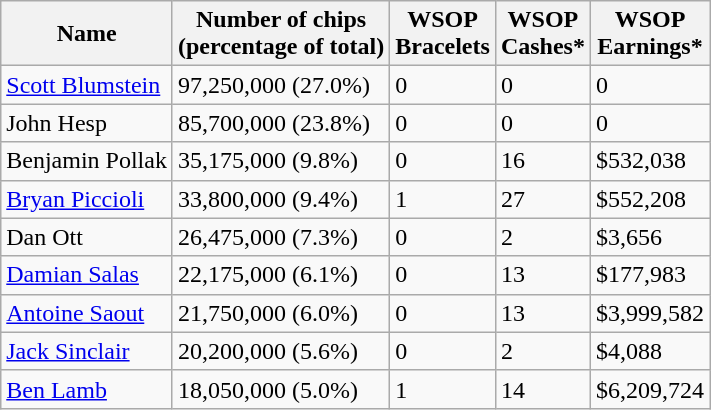<table class="wikitable sortable">
<tr>
<th>Name</th>
<th>Number of chips<br>(percentage of total)</th>
<th>WSOP<br>Bracelets</th>
<th>WSOP<br>Cashes*</th>
<th>WSOP<br>Earnings*</th>
</tr>
<tr>
<td> <a href='#'>Scott Blumstein</a></td>
<td>97,250,000 (27.0%)</td>
<td>0</td>
<td>0</td>
<td>0</td>
</tr>
<tr>
<td> John Hesp</td>
<td>85,700,000 (23.8%)</td>
<td>0</td>
<td>0</td>
<td>0</td>
</tr>
<tr>
<td> Benjamin Pollak</td>
<td>35,175,000 (9.8%)</td>
<td>0</td>
<td>16</td>
<td>$532,038</td>
</tr>
<tr>
<td> <a href='#'>Bryan Piccioli</a></td>
<td>33,800,000 (9.4%)</td>
<td>1</td>
<td>27</td>
<td>$552,208</td>
</tr>
<tr>
<td> Dan Ott</td>
<td>26,475,000 (7.3%)</td>
<td>0</td>
<td>2</td>
<td>$3,656</td>
</tr>
<tr>
<td> <a href='#'>Damian Salas</a></td>
<td>22,175,000 (6.1%)</td>
<td>0</td>
<td>13</td>
<td>$177,983</td>
</tr>
<tr>
<td> <a href='#'>Antoine Saout</a></td>
<td>21,750,000 (6.0%)</td>
<td>0</td>
<td>13</td>
<td>$3,999,582</td>
</tr>
<tr>
<td> <a href='#'>Jack Sinclair</a></td>
<td>20,200,000 (5.6%)</td>
<td>0</td>
<td>2</td>
<td>$4,088</td>
</tr>
<tr>
<td> <a href='#'>Ben Lamb</a></td>
<td>18,050,000 (5.0%)</td>
<td>1</td>
<td>14</td>
<td>$6,209,724</td>
</tr>
</table>
